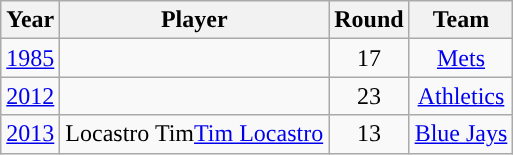<table class="wikitable sortable">
<tr>
<th>Year</th>
<th>Player</th>
<th>Round</th>
<th>Team</th>
</tr>
<tr valign="center">
<td align="center"><a href='#'>1985</a></td>
<td align="center"></td>
<td align="center">17</td>
<td align="center"><a href='#'>Mets</a></td>
</tr>
<tr valign="center">
<td align="center"><a href='#'>2012</a></td>
<td align="center"></td>
<td align="center">23</td>
<td align="center"><a href='#'>Athletics</a></td>
</tr>
<tr valign="center">
<td align="center"><a href='#'>2013</a></td>
<td align="center"><span>Locastro Tim</span><a href='#'>Tim Locastro</a></td>
<td align="center">13</td>
<td align="center"><a href='#'>Blue Jays</a></td>
</tr>
</table>
